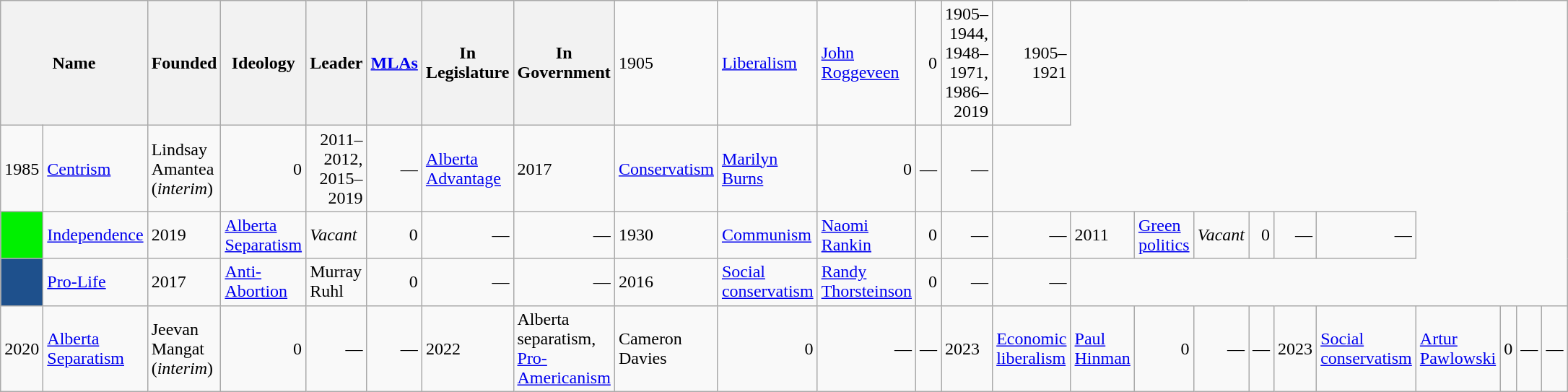<table class="wikitable">
<tr>
<th colspan=2>Name</th>
<th>Founded</th>
<th>Ideology</th>
<th>Leader</th>
<th><a href='#'>MLAs</a></th>
<th>In Legislature</th>
<th>In Government<br></th>
<td>1905</td>
<td><a href='#'>Liberalism</a></td>
<td><a href='#'>John Roggeveen</a></td>
<td align="right">0</td>
<td align="right">1905–1944, 1948–1971, 1986–2019</td>
<td align="right">1905–1921</td>
</tr>
<tr>
<td>1985</td>
<td><a href='#'>Centrism</a></td>
<td>Lindsay Amantea (<em>interim</em>)</td>
<td align="right">0</td>
<td align="right">2011–2012, 2015–2019</td>
<td align="right">—<br></td>
<td><a href='#'>Alberta Advantage</a></td>
<td>2017</td>
<td><a href='#'>Conservatism</a></td>
<td><a href='#'>Marilyn Burns</a></td>
<td align="right">0</td>
<td align="right">—</td>
<td align="right">—</td>
</tr>
<tr>
<td bgcolor=#00F000></td>
<td><a href='#'>Independence</a></td>
<td>2019</td>
<td><a href='#'>Alberta Separatism</a></td>
<td><em>Vacant</em></td>
<td align="right">0</td>
<td align="right">—</td>
<td align="right">—<br></td>
<td>1930</td>
<td><a href='#'>Communism</a></td>
<td><a href='#'>Naomi Rankin</a></td>
<td align="right">0</td>
<td align="right">—</td>
<td align="right">—<br></td>
<td>2011</td>
<td><a href='#'>Green politics</a></td>
<td><em>Vacant</em></td>
<td align="right">0</td>
<td align="right">—</td>
<td align="right">—</td>
</tr>
<tr>
<td bgcolor=#1E508C></td>
<td><a href='#'>Pro-Life</a></td>
<td>2017</td>
<td><a href='#'>Anti-Abortion</a></td>
<td>Murray Ruhl</td>
<td align="right">0</td>
<td align="right">—</td>
<td align="right">—<br></td>
<td>2016</td>
<td><a href='#'>Social conservatism</a></td>
<td><a href='#'>Randy Thorsteinson</a></td>
<td align="right">0</td>
<td align="right">—</td>
<td align="right">—</td>
</tr>
<tr>
<td>2020</td>
<td><a href='#'>Alberta Separatism</a></td>
<td>Jeevan Mangat (<em>interim</em>)</td>
<td align="right">0</td>
<td align="right">—</td>
<td align="right">—<br></td>
<td>2022</td>
<td>Alberta separatism, <a href='#'>Pro-Americanism</a></td>
<td>Cameron Davies</td>
<td align="right">0</td>
<td align="right">—</td>
<td align="right">—<br></td>
<td>2023</td>
<td><a href='#'>Economic liberalism</a></td>
<td><a href='#'>Paul Hinman</a></td>
<td align="right">0</td>
<td align="right">—</td>
<td align="right">—<br></td>
<td>2023</td>
<td><a href='#'>Social conservatism</a></td>
<td><a href='#'>Artur Pawlowski</a></td>
<td align="right">0</td>
<td align="right">—</td>
<td align="right">—</td>
</tr>
</table>
